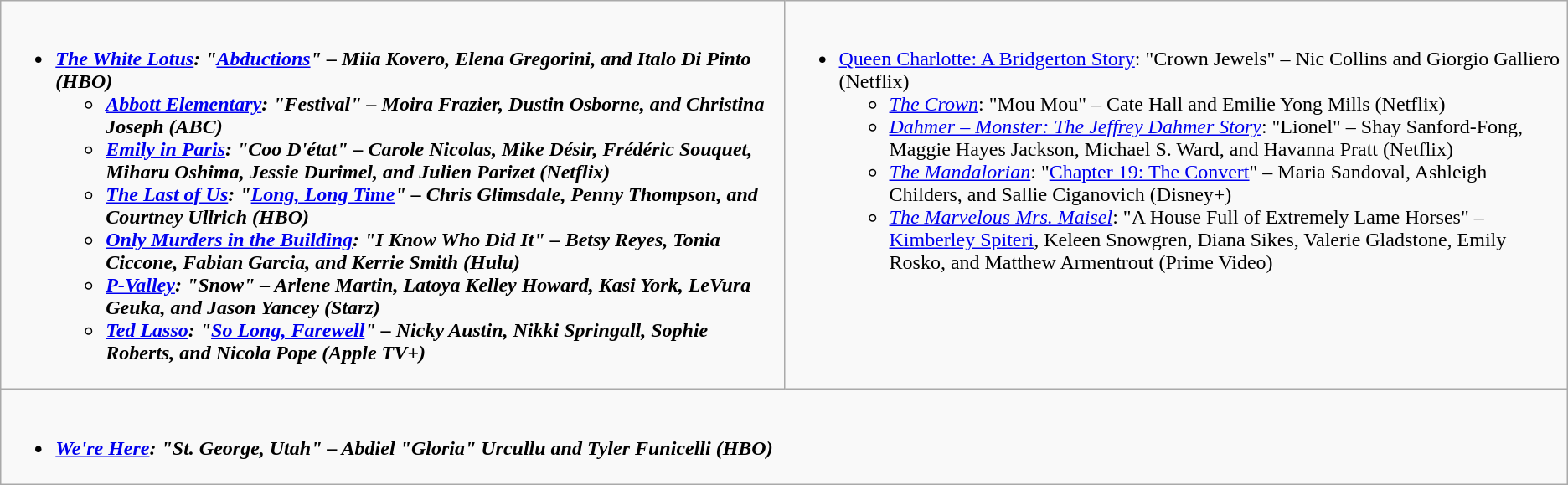<table class="wikitable">
<tr>
<td style="vertical-align:top;" width="50%"><br><ul><li><strong><em><a href='#'>The White Lotus</a><em>: "<a href='#'>Abductions</a>" – Miia Kovero, Elena Gregorini, and Italo Di Pinto (HBO)<strong><ul><li></em><a href='#'>Abbott Elementary</a><em>: "Festival" – Moira Frazier, Dustin Osborne, and Christina Joseph (ABC)</li><li></em><a href='#'>Emily in Paris</a><em>: "Coo D'état" – Carole Nicolas, Mike Désir, Frédéric Souquet, Miharu Oshima, Jessie Durimel, and Julien Parizet (Netflix)</li><li></em><a href='#'>The Last of Us</a><em>: "<a href='#'>Long, Long Time</a>" – Chris Glimsdale, Penny Thompson, and Courtney Ullrich (HBO)</li><li></em><a href='#'>Only Murders in the Building</a><em>: "I Know Who Did It" – Betsy Reyes, Tonia Ciccone, Fabian Garcia, and Kerrie Smith (Hulu)</li><li></em><a href='#'>P-Valley</a><em>: "Snow" – Arlene Martin, Latoya Kelley Howard, Kasi York, LeVura Geuka, and Jason Yancey (Starz)</li><li></em><a href='#'>Ted Lasso</a><em>: "<a href='#'>So Long, Farewell</a>" – Nicky Austin, Nikki Springall, Sophie Roberts, and Nicola Pope (Apple TV+)</li></ul></li></ul></td>
<td style="vertical-align:top;" width="50%"><br><ul><li></em></strong><a href='#'>Queen Charlotte: A Bridgerton Story</a></em>: "Crown Jewels" – Nic Collins and Giorgio Galliero (Netflix)</strong><ul><li><em><a href='#'>The Crown</a></em>: "Mou Mou" – Cate Hall and Emilie Yong Mills (Netflix)</li><li><em><a href='#'>Dahmer – Monster: The Jeffrey Dahmer Story</a></em>: "Lionel" – Shay Sanford-Fong, Maggie Hayes Jackson, Michael S. Ward, and Havanna Pratt (Netflix)</li><li><em><a href='#'>The Mandalorian</a></em>: "<a href='#'>Chapter 19: The Convert</a>" – Maria Sandoval, Ashleigh Childers, and Sallie Ciganovich (Disney+)</li><li><em><a href='#'>The Marvelous Mrs. Maisel</a></em>: "A House Full of Extremely Lame Horses" – <a href='#'>Kimberley Spiteri</a>, Keleen Snowgren, Diana Sikes, Valerie Gladstone, Emily Rosko, and Matthew Armentrout (Prime Video)</li></ul></li></ul></td>
</tr>
<tr>
<td style="vertical-align:top;" width="50%" colspan="2"><br><ul><li><strong><em><a href='#'>We're Here</a><em>: "St. George, Utah" – Abdiel "Gloria" Urcullu and Tyler Funicelli (HBO)<strong></li></ul></td>
</tr>
</table>
